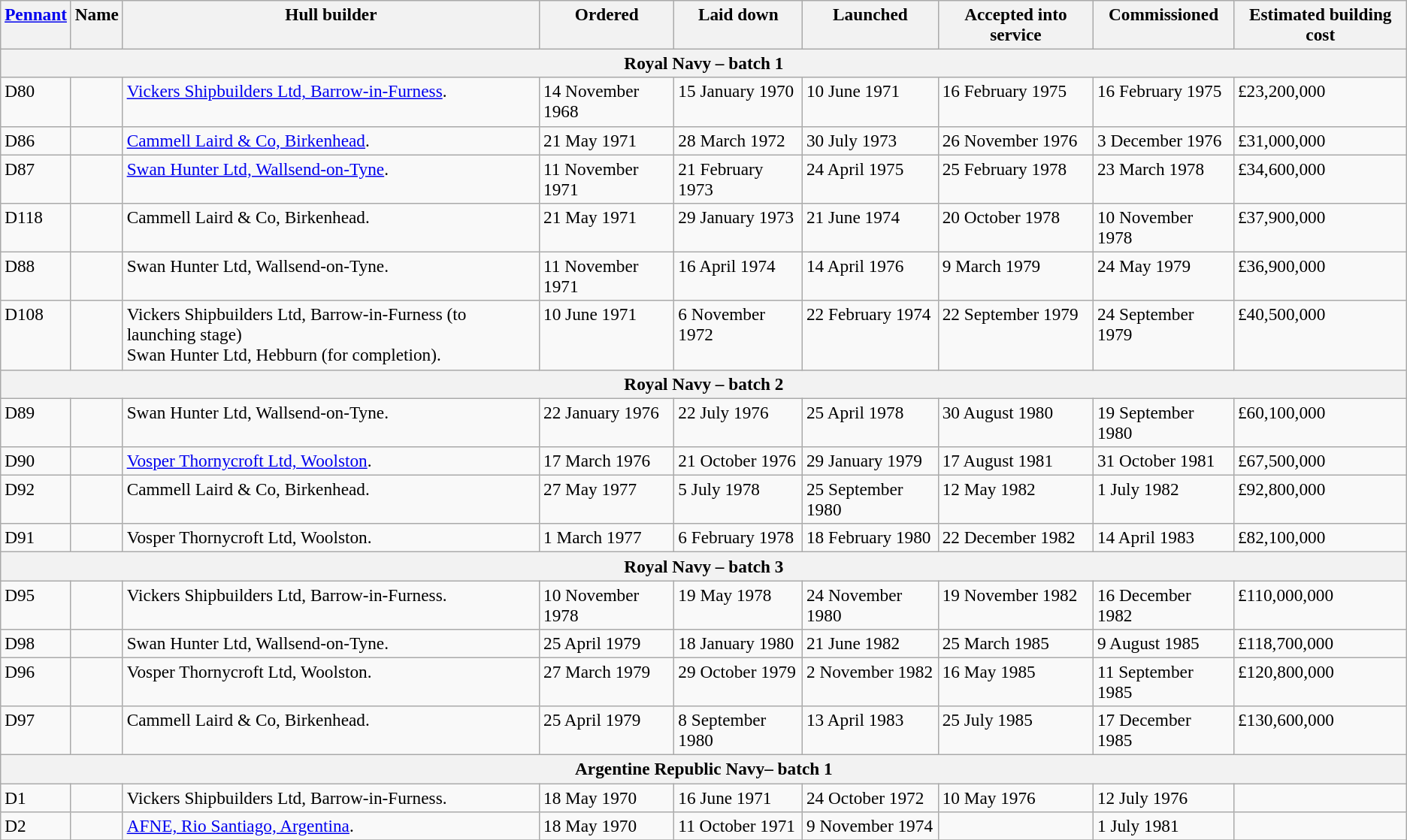<table class="wikitable" style="font-size:97%;">
<tr valign=top>
<th><a href='#'>Pennant</a></th>
<th>Name</th>
<th>Hull builder</th>
<th>Ordered</th>
<th>Laid down</th>
<th>Launched</th>
<th>Accepted into service</th>
<th>Commissioned</th>
<th>Estimated building cost</th>
</tr>
<tr>
<th colspan=9>Royal Navy – batch 1</th>
</tr>
<tr valign=top>
<td>D80</td>
<td></td>
<td><a href='#'>Vickers Shipbuilders Ltd, Barrow-in-Furness</a>.</td>
<td>14 November 1968</td>
<td>15 January 1970</td>
<td>10 June 1971</td>
<td>16 February 1975</td>
<td>16 February 1975</td>
<td>£23,200,000</td>
</tr>
<tr valign=top>
<td>D86</td>
<td></td>
<td><a href='#'>Cammell Laird & Co, Birkenhead</a>.</td>
<td>21 May 1971</td>
<td>28 March 1972</td>
<td>30 July 1973</td>
<td>26 November 1976</td>
<td>3 December 1976</td>
<td>£31,000,000</td>
</tr>
<tr valign=top>
<td>D87</td>
<td></td>
<td><a href='#'>Swan Hunter Ltd, Wallsend-on-Tyne</a>.</td>
<td>11 November 1971</td>
<td>21 February 1973</td>
<td>24 April 1975</td>
<td>25 February 1978</td>
<td>23 March 1978</td>
<td>£34,600,000</td>
</tr>
<tr valign=top>
<td>D118</td>
<td></td>
<td>Cammell Laird & Co, Birkenhead.</td>
<td>21 May 1971</td>
<td>29 January 1973</td>
<td>21 June 1974</td>
<td>20 October 1978</td>
<td>10 November 1978</td>
<td>£37,900,000</td>
</tr>
<tr valign=top>
<td>D88</td>
<td></td>
<td>Swan Hunter Ltd, Wallsend-on-Tyne.</td>
<td>11 November 1971</td>
<td>16 April 1974</td>
<td>14 April 1976</td>
<td>9 March 1979</td>
<td>24 May 1979</td>
<td>£36,900,000</td>
</tr>
<tr valign=top>
<td>D108</td>
<td></td>
<td>Vickers Shipbuilders Ltd, Barrow-in-Furness (to launching stage)<br>Swan Hunter Ltd, Hebburn (for completion).</td>
<td>10 June 1971</td>
<td>6 November 1972</td>
<td>22 February 1974</td>
<td>22 September 1979</td>
<td>24 September 1979</td>
<td>£40,500,000</td>
</tr>
<tr valign=top>
<th colspan=9>Royal Navy – batch 2</th>
</tr>
<tr valign=top>
<td>D89</td>
<td></td>
<td>Swan Hunter Ltd, Wallsend-on-Tyne.</td>
<td>22 January 1976</td>
<td>22 July 1976</td>
<td>25 April 1978</td>
<td>30 August 1980</td>
<td>19 September 1980</td>
<td>£60,100,000</td>
</tr>
<tr valign=top>
<td>D90</td>
<td></td>
<td><a href='#'>Vosper Thornycroft Ltd, Woolston</a>.</td>
<td>17 March 1976</td>
<td>21 October 1976</td>
<td>29 January 1979</td>
<td>17 August 1981</td>
<td>31 October 1981</td>
<td>£67,500,000</td>
</tr>
<tr valign=top>
<td>D92</td>
<td></td>
<td>Cammell Laird & Co, Birkenhead.</td>
<td>27 May 1977</td>
<td>5 July 1978</td>
<td>25 September 1980</td>
<td>12 May 1982</td>
<td>1 July 1982</td>
<td>£92,800,000</td>
</tr>
<tr valign=top>
<td>D91</td>
<td></td>
<td>Vosper Thornycroft Ltd, Woolston.</td>
<td>1 March 1977</td>
<td>6 February 1978</td>
<td>18 February 1980</td>
<td>22 December 1982</td>
<td>14 April 1983</td>
<td>£82,100,000</td>
</tr>
<tr valign=top>
<th colspan=9>Royal Navy – batch 3</th>
</tr>
<tr valign=top>
<td>D95</td>
<td></td>
<td>Vickers Shipbuilders Ltd, Barrow-in-Furness.</td>
<td>10 November 1978</td>
<td>19 May 1978</td>
<td>24 November 1980</td>
<td>19 November 1982</td>
<td>16 December 1982</td>
<td>£110,000,000</td>
</tr>
<tr valign=top>
<td>D98</td>
<td></td>
<td>Swan Hunter Ltd, Wallsend-on-Tyne.</td>
<td>25 April 1979</td>
<td>18 January 1980</td>
<td>21 June 1982</td>
<td>25 March 1985</td>
<td>9 August 1985</td>
<td>£118,700,000</td>
</tr>
<tr valign=top>
<td>D96</td>
<td></td>
<td>Vosper Thornycroft Ltd, Woolston.</td>
<td>27 March 1979</td>
<td>29 October 1979</td>
<td>2 November 1982</td>
<td>16 May 1985</td>
<td>11 September 1985</td>
<td>£120,800,000</td>
</tr>
<tr valign=top>
<td>D97</td>
<td></td>
<td>Cammell Laird & Co, Birkenhead.</td>
<td>25 April 1979</td>
<td>8 September 1980</td>
<td>13 April 1983</td>
<td>25 July 1985</td>
<td>17 December 1985</td>
<td>£130,600,000</td>
</tr>
<tr valign=top>
<th colspan=9>Argentine Republic Navy– batch 1</th>
</tr>
<tr valign=top>
<td>D1</td>
<td></td>
<td>Vickers Shipbuilders Ltd, Barrow-in-Furness.</td>
<td>18 May 1970</td>
<td>16 June 1971</td>
<td>24 October 1972</td>
<td>10 May 1976</td>
<td>12 July 1976</td>
<td></td>
</tr>
<tr valign=top>
<td>D2</td>
<td></td>
<td><a href='#'>AFNE, Rio Santiago, Argentina</a>.</td>
<td>18 May 1970</td>
<td>11 October 1971</td>
<td>9 November 1974</td>
<td></td>
<td>1 July 1981</td>
<td></td>
</tr>
<tr>
</tr>
</table>
